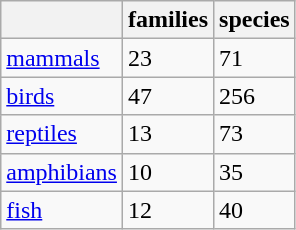<table class="wikitable">
<tr>
<th></th>
<th>families</th>
<th>species</th>
</tr>
<tr>
<td><a href='#'>mammals</a></td>
<td>23</td>
<td>71</td>
</tr>
<tr>
<td><a href='#'>birds</a></td>
<td>47</td>
<td>256</td>
</tr>
<tr>
<td><a href='#'>reptiles</a></td>
<td>13</td>
<td>73</td>
</tr>
<tr>
<td><a href='#'>amphibians</a></td>
<td>10</td>
<td>35</td>
</tr>
<tr>
<td><a href='#'>fish</a></td>
<td>12</td>
<td>40</td>
</tr>
</table>
